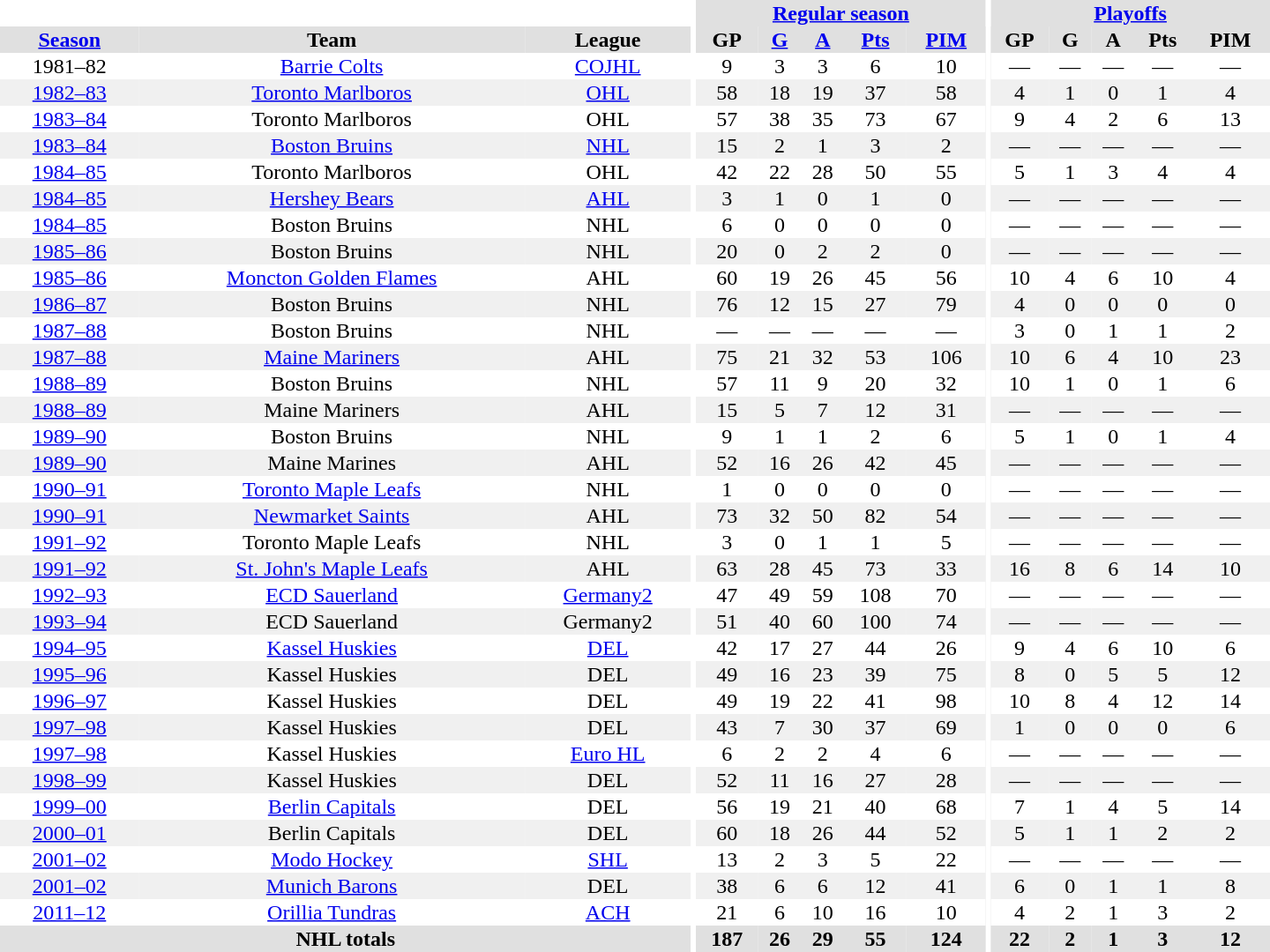<table border="0" cellpadding="1" cellspacing="0" style="text-align:center; width:60em">
<tr bgcolor="#e0e0e0">
<th colspan="3" bgcolor="#ffffff"></th>
<th rowspan="99" bgcolor="#ffffff"></th>
<th colspan="5"><a href='#'>Regular season</a></th>
<th rowspan="99" bgcolor="#ffffff"></th>
<th colspan="5"><a href='#'>Playoffs</a></th>
</tr>
<tr bgcolor="#e0e0e0">
<th><a href='#'>Season</a></th>
<th>Team</th>
<th>League</th>
<th>GP</th>
<th><a href='#'>G</a></th>
<th><a href='#'>A</a></th>
<th><a href='#'>Pts</a></th>
<th><a href='#'>PIM</a></th>
<th>GP</th>
<th>G</th>
<th>A</th>
<th>Pts</th>
<th>PIM</th>
</tr>
<tr>
<td>1981–82</td>
<td><a href='#'>Barrie Colts</a></td>
<td><a href='#'>COJHL</a></td>
<td>9</td>
<td>3</td>
<td>3</td>
<td>6</td>
<td>10</td>
<td>—</td>
<td>—</td>
<td>—</td>
<td>—</td>
<td>—</td>
</tr>
<tr bgcolor="#f0f0f0">
<td><a href='#'>1982–83</a></td>
<td><a href='#'>Toronto Marlboros</a></td>
<td><a href='#'>OHL</a></td>
<td>58</td>
<td>18</td>
<td>19</td>
<td>37</td>
<td>58</td>
<td>4</td>
<td>1</td>
<td>0</td>
<td>1</td>
<td>4</td>
</tr>
<tr>
<td><a href='#'>1983–84</a></td>
<td>Toronto Marlboros</td>
<td>OHL</td>
<td>57</td>
<td>38</td>
<td>35</td>
<td>73</td>
<td>67</td>
<td>9</td>
<td>4</td>
<td>2</td>
<td>6</td>
<td>13</td>
</tr>
<tr bgcolor="#f0f0f0">
<td><a href='#'>1983–84</a></td>
<td><a href='#'>Boston Bruins</a></td>
<td><a href='#'>NHL</a></td>
<td>15</td>
<td>2</td>
<td>1</td>
<td>3</td>
<td>2</td>
<td>—</td>
<td>—</td>
<td>—</td>
<td>—</td>
<td>—</td>
</tr>
<tr>
<td><a href='#'>1984–85</a></td>
<td>Toronto Marlboros</td>
<td>OHL</td>
<td>42</td>
<td>22</td>
<td>28</td>
<td>50</td>
<td>55</td>
<td>5</td>
<td>1</td>
<td>3</td>
<td>4</td>
<td>4</td>
</tr>
<tr bgcolor="#f0f0f0">
<td><a href='#'>1984–85</a></td>
<td><a href='#'>Hershey Bears</a></td>
<td><a href='#'>AHL</a></td>
<td>3</td>
<td>1</td>
<td>0</td>
<td>1</td>
<td>0</td>
<td>—</td>
<td>—</td>
<td>—</td>
<td>—</td>
<td>—</td>
</tr>
<tr>
<td><a href='#'>1984–85</a></td>
<td>Boston Bruins</td>
<td>NHL</td>
<td>6</td>
<td>0</td>
<td>0</td>
<td>0</td>
<td>0</td>
<td>—</td>
<td>—</td>
<td>—</td>
<td>—</td>
<td>—</td>
</tr>
<tr bgcolor="#f0f0f0">
<td><a href='#'>1985–86</a></td>
<td>Boston Bruins</td>
<td>NHL</td>
<td>20</td>
<td>0</td>
<td>2</td>
<td>2</td>
<td>0</td>
<td>—</td>
<td>—</td>
<td>—</td>
<td>—</td>
<td>—</td>
</tr>
<tr>
<td><a href='#'>1985–86</a></td>
<td><a href='#'>Moncton Golden Flames</a></td>
<td>AHL</td>
<td>60</td>
<td>19</td>
<td>26</td>
<td>45</td>
<td>56</td>
<td>10</td>
<td>4</td>
<td>6</td>
<td>10</td>
<td>4</td>
</tr>
<tr bgcolor="#f0f0f0">
<td><a href='#'>1986–87</a></td>
<td>Boston Bruins</td>
<td>NHL</td>
<td>76</td>
<td>12</td>
<td>15</td>
<td>27</td>
<td>79</td>
<td>4</td>
<td>0</td>
<td>0</td>
<td>0</td>
<td>0</td>
</tr>
<tr>
<td><a href='#'>1987–88</a></td>
<td>Boston Bruins</td>
<td>NHL</td>
<td>—</td>
<td>—</td>
<td>—</td>
<td>—</td>
<td>—</td>
<td>3</td>
<td>0</td>
<td>1</td>
<td>1</td>
<td>2</td>
</tr>
<tr bgcolor="#f0f0f0">
<td><a href='#'>1987–88</a></td>
<td><a href='#'>Maine Mariners</a></td>
<td>AHL</td>
<td>75</td>
<td>21</td>
<td>32</td>
<td>53</td>
<td>106</td>
<td>10</td>
<td>6</td>
<td>4</td>
<td>10</td>
<td>23</td>
</tr>
<tr>
<td><a href='#'>1988–89</a></td>
<td>Boston Bruins</td>
<td>NHL</td>
<td>57</td>
<td>11</td>
<td>9</td>
<td>20</td>
<td>32</td>
<td>10</td>
<td>1</td>
<td>0</td>
<td>1</td>
<td>6</td>
</tr>
<tr bgcolor="#f0f0f0">
<td><a href='#'>1988–89</a></td>
<td>Maine Mariners</td>
<td>AHL</td>
<td>15</td>
<td>5</td>
<td>7</td>
<td>12</td>
<td>31</td>
<td>—</td>
<td>—</td>
<td>—</td>
<td>—</td>
<td>—</td>
</tr>
<tr>
<td><a href='#'>1989–90</a></td>
<td>Boston Bruins</td>
<td>NHL</td>
<td>9</td>
<td>1</td>
<td>1</td>
<td>2</td>
<td>6</td>
<td>5</td>
<td>1</td>
<td>0</td>
<td>1</td>
<td>4</td>
</tr>
<tr bgcolor="#f0f0f0">
<td><a href='#'>1989–90</a></td>
<td>Maine Marines</td>
<td>AHL</td>
<td>52</td>
<td>16</td>
<td>26</td>
<td>42</td>
<td>45</td>
<td>—</td>
<td>—</td>
<td>—</td>
<td>—</td>
<td>—</td>
</tr>
<tr>
<td><a href='#'>1990–91</a></td>
<td><a href='#'>Toronto Maple Leafs</a></td>
<td>NHL</td>
<td>1</td>
<td>0</td>
<td>0</td>
<td>0</td>
<td>0</td>
<td>—</td>
<td>—</td>
<td>—</td>
<td>—</td>
<td>—</td>
</tr>
<tr bgcolor="#f0f0f0">
<td><a href='#'>1990–91</a></td>
<td><a href='#'>Newmarket Saints</a></td>
<td>AHL</td>
<td>73</td>
<td>32</td>
<td>50</td>
<td>82</td>
<td>54</td>
<td>—</td>
<td>—</td>
<td>—</td>
<td>—</td>
<td>—</td>
</tr>
<tr>
<td><a href='#'>1991–92</a></td>
<td>Toronto Maple Leafs</td>
<td>NHL</td>
<td>3</td>
<td>0</td>
<td>1</td>
<td>1</td>
<td>5</td>
<td>—</td>
<td>—</td>
<td>—</td>
<td>—</td>
<td>—</td>
</tr>
<tr bgcolor="#f0f0f0">
<td><a href='#'>1991–92</a></td>
<td><a href='#'>St. John's Maple Leafs</a></td>
<td>AHL</td>
<td>63</td>
<td>28</td>
<td>45</td>
<td>73</td>
<td>33</td>
<td>16</td>
<td>8</td>
<td>6</td>
<td>14</td>
<td>10</td>
</tr>
<tr>
<td><a href='#'>1992–93</a></td>
<td><a href='#'>ECD Sauerland</a></td>
<td><a href='#'>Germany2</a></td>
<td>47</td>
<td>49</td>
<td>59</td>
<td>108</td>
<td>70</td>
<td>—</td>
<td>—</td>
<td>—</td>
<td>—</td>
<td>—</td>
</tr>
<tr bgcolor="#f0f0f0">
<td><a href='#'>1993–94</a></td>
<td>ECD Sauerland</td>
<td>Germany2</td>
<td>51</td>
<td>40</td>
<td>60</td>
<td>100</td>
<td>74</td>
<td>—</td>
<td>—</td>
<td>—</td>
<td>—</td>
<td>—</td>
</tr>
<tr>
<td><a href='#'>1994–95</a></td>
<td><a href='#'>Kassel Huskies</a></td>
<td><a href='#'>DEL</a></td>
<td>42</td>
<td>17</td>
<td>27</td>
<td>44</td>
<td>26</td>
<td>9</td>
<td>4</td>
<td>6</td>
<td>10</td>
<td>6</td>
</tr>
<tr bgcolor="#f0f0f0">
<td><a href='#'>1995–96</a></td>
<td>Kassel Huskies</td>
<td>DEL</td>
<td>49</td>
<td>16</td>
<td>23</td>
<td>39</td>
<td>75</td>
<td>8</td>
<td>0</td>
<td>5</td>
<td>5</td>
<td>12</td>
</tr>
<tr>
<td><a href='#'>1996–97</a></td>
<td>Kassel Huskies</td>
<td>DEL</td>
<td>49</td>
<td>19</td>
<td>22</td>
<td>41</td>
<td>98</td>
<td>10</td>
<td>8</td>
<td>4</td>
<td>12</td>
<td>14</td>
</tr>
<tr bgcolor="#f0f0f0">
<td><a href='#'>1997–98</a></td>
<td>Kassel Huskies</td>
<td>DEL</td>
<td>43</td>
<td>7</td>
<td>30</td>
<td>37</td>
<td>69</td>
<td>1</td>
<td>0</td>
<td>0</td>
<td>0</td>
<td>6</td>
</tr>
<tr>
<td><a href='#'>1997–98</a></td>
<td>Kassel Huskies</td>
<td><a href='#'>Euro HL</a></td>
<td>6</td>
<td>2</td>
<td>2</td>
<td>4</td>
<td>6</td>
<td>—</td>
<td>—</td>
<td>—</td>
<td>—</td>
<td>—</td>
</tr>
<tr bgcolor="#f0f0f0">
<td><a href='#'>1998–99</a></td>
<td>Kassel Huskies</td>
<td>DEL</td>
<td>52</td>
<td>11</td>
<td>16</td>
<td>27</td>
<td>28</td>
<td>—</td>
<td>—</td>
<td>—</td>
<td>—</td>
<td>—</td>
</tr>
<tr>
<td><a href='#'>1999–00</a></td>
<td><a href='#'>Berlin Capitals</a></td>
<td>DEL</td>
<td>56</td>
<td>19</td>
<td>21</td>
<td>40</td>
<td>68</td>
<td>7</td>
<td>1</td>
<td>4</td>
<td>5</td>
<td>14</td>
</tr>
<tr bgcolor="#f0f0f0">
<td><a href='#'>2000–01</a></td>
<td>Berlin Capitals</td>
<td>DEL</td>
<td>60</td>
<td>18</td>
<td>26</td>
<td>44</td>
<td>52</td>
<td>5</td>
<td>1</td>
<td>1</td>
<td>2</td>
<td>2</td>
</tr>
<tr>
<td><a href='#'>2001–02</a></td>
<td><a href='#'>Modo Hockey</a></td>
<td><a href='#'>SHL</a></td>
<td>13</td>
<td>2</td>
<td>3</td>
<td>5</td>
<td>22</td>
<td>—</td>
<td>—</td>
<td>—</td>
<td>—</td>
<td>—</td>
</tr>
<tr bgcolor="#f0f0f0">
<td><a href='#'>2001–02</a></td>
<td><a href='#'>Munich Barons</a></td>
<td>DEL</td>
<td>38</td>
<td>6</td>
<td>6</td>
<td>12</td>
<td>41</td>
<td>6</td>
<td>0</td>
<td>1</td>
<td>1</td>
<td>8</td>
</tr>
<tr>
<td><a href='#'>2011–12</a></td>
<td><a href='#'>Orillia Tundras</a></td>
<td><a href='#'>ACH</a></td>
<td>21</td>
<td>6</td>
<td>10</td>
<td>16</td>
<td>10</td>
<td>4</td>
<td>2</td>
<td>1</td>
<td>3</td>
<td>2</td>
</tr>
<tr>
</tr>
<tr ALIGN="center" bgcolor="#e0e0e0">
<th colspan="3">NHL totals</th>
<th ALIGN="center">187</th>
<th ALIGN="center">26</th>
<th ALIGN="center">29</th>
<th ALIGN="center">55</th>
<th ALIGN="center">124</th>
<th ALIGN="center">22</th>
<th ALIGN="center">2</th>
<th ALIGN="center">1</th>
<th ALIGN="center">3</th>
<th ALIGN="center">12</th>
</tr>
</table>
